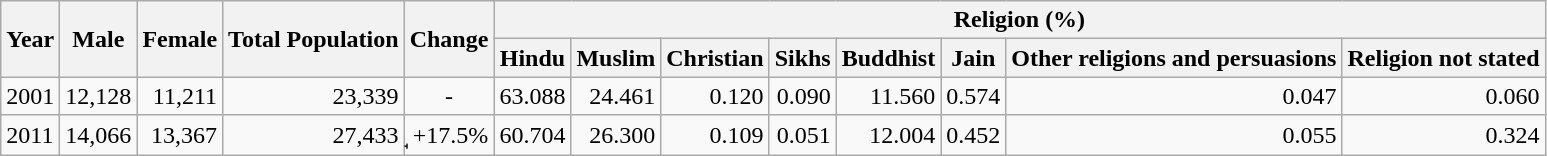<table class="wikitable">
<tr>
<th rowspan="2">Year</th>
<th rowspan="2">Male</th>
<th rowspan="2">Female</th>
<th rowspan="2">Total Population</th>
<th rowspan="2">Change</th>
<th colspan="8">Religion (%)</th>
</tr>
<tr>
<th>Hindu</th>
<th>Muslim</th>
<th>Christian</th>
<th>Sikhs</th>
<th>Buddhist</th>
<th>Jain</th>
<th>Other religions and persuasions</th>
<th>Religion not stated</th>
</tr>
<tr>
<td>2001</td>
<td style="text-align:right;">12,128</td>
<td style="text-align:right;">11,211</td>
<td style="text-align:right;">23,339</td>
<td style="text-align:center;">-</td>
<td style="text-align:right;">63.088</td>
<td style="text-align:right;">24.461</td>
<td style="text-align:right;">0.120</td>
<td style="text-align:right;">0.090</td>
<td style="text-align:right;">11.560</td>
<td style="text-align:right;">0.574</td>
<td style="text-align:right;">0.047</td>
<td style="text-align:right;">0.060</td>
</tr>
<tr>
<td>2011</td>
<td style="text-align:right;">14,066</td>
<td style="text-align:right;">13,367</td>
<td style="text-align:right;">27,433</td>
<td style="text-align:right;">̘+17.5%</td>
<td style="text-align:right;">60.704</td>
<td style="text-align:right;">26.300</td>
<td style="text-align:right;">0.109</td>
<td style="text-align:right;">0.051</td>
<td style="text-align:right;">12.004</td>
<td style="text-align:right;">0.452</td>
<td style="text-align:right;">0.055</td>
<td style="text-align:right;">0.324</td>
</tr>
</table>
